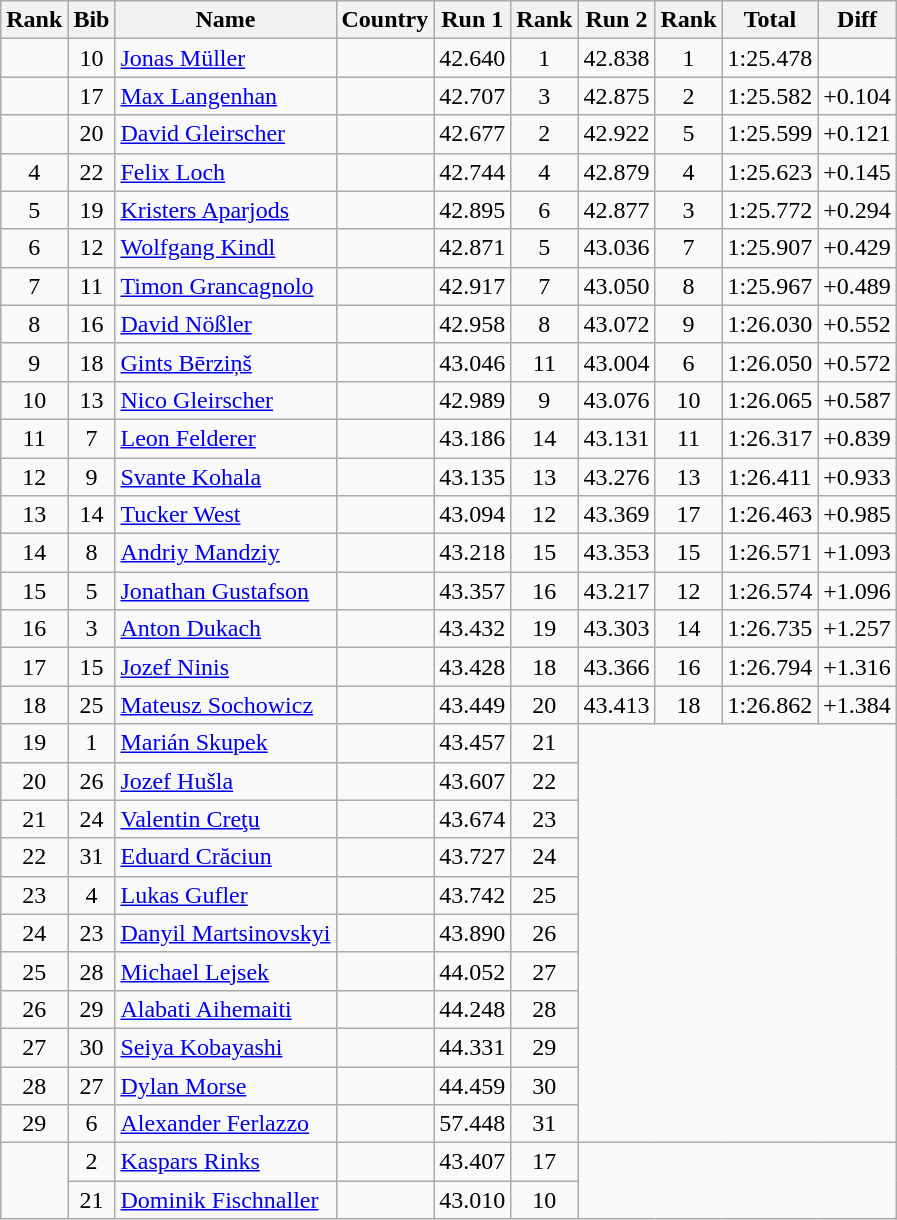<table class="wikitable sortable" style="text-align:center">
<tr>
<th>Rank</th>
<th>Bib</th>
<th>Name</th>
<th>Country</th>
<th>Run 1</th>
<th>Rank</th>
<th>Run 2</th>
<th>Rank</th>
<th>Total</th>
<th>Diff</th>
</tr>
<tr>
<td></td>
<td>10</td>
<td align=left><a href='#'>Jonas Müller</a></td>
<td align=left></td>
<td>42.640</td>
<td>1</td>
<td>42.838</td>
<td>1</td>
<td>1:25.478</td>
<td></td>
</tr>
<tr>
<td></td>
<td>17</td>
<td align=left><a href='#'>Max Langenhan</a></td>
<td align=left></td>
<td>42.707</td>
<td>3</td>
<td>42.875</td>
<td>2</td>
<td>1:25.582</td>
<td>+0.104</td>
</tr>
<tr>
<td></td>
<td>20</td>
<td align=left><a href='#'>David Gleirscher</a></td>
<td align=left></td>
<td>42.677</td>
<td>2</td>
<td>42.922</td>
<td>5</td>
<td>1:25.599</td>
<td>+0.121</td>
</tr>
<tr>
<td>4</td>
<td>22</td>
<td align=left><a href='#'>Felix Loch</a></td>
<td align=left></td>
<td>42.744</td>
<td>4</td>
<td>42.879</td>
<td>4</td>
<td>1:25.623</td>
<td>+0.145</td>
</tr>
<tr>
<td>5</td>
<td>19</td>
<td align=left><a href='#'>Kristers Aparjods</a></td>
<td align=left></td>
<td>42.895</td>
<td>6</td>
<td>42.877</td>
<td>3</td>
<td>1:25.772</td>
<td>+0.294</td>
</tr>
<tr>
<td>6</td>
<td>12</td>
<td align=left><a href='#'>Wolfgang Kindl</a></td>
<td align=left></td>
<td>42.871</td>
<td>5</td>
<td>43.036</td>
<td>7</td>
<td>1:25.907</td>
<td>+0.429</td>
</tr>
<tr>
<td>7</td>
<td>11</td>
<td align=left><a href='#'>Timon Grancagnolo</a></td>
<td align=left></td>
<td>42.917</td>
<td>7</td>
<td>43.050</td>
<td>8</td>
<td>1:25.967</td>
<td>+0.489</td>
</tr>
<tr>
<td>8</td>
<td>16</td>
<td align=left><a href='#'>David Nößler</a></td>
<td align=left></td>
<td>42.958</td>
<td>8</td>
<td>43.072</td>
<td>9</td>
<td>1:26.030</td>
<td>+0.552</td>
</tr>
<tr>
<td>9</td>
<td>18</td>
<td align=left><a href='#'>Gints Bērziņš</a></td>
<td align=left></td>
<td>43.046</td>
<td>11</td>
<td>43.004</td>
<td>6</td>
<td>1:26.050</td>
<td>+0.572</td>
</tr>
<tr>
<td>10</td>
<td>13</td>
<td align=left><a href='#'>Nico Gleirscher</a></td>
<td align=left></td>
<td>42.989</td>
<td>9</td>
<td>43.076</td>
<td>10</td>
<td>1:26.065</td>
<td>+0.587</td>
</tr>
<tr>
<td>11</td>
<td>7</td>
<td align=left><a href='#'>Leon Felderer</a></td>
<td align=left></td>
<td>43.186</td>
<td>14</td>
<td>43.131</td>
<td>11</td>
<td>1:26.317</td>
<td>+0.839</td>
</tr>
<tr>
<td>12</td>
<td>9</td>
<td align=left><a href='#'>Svante Kohala</a></td>
<td align=left></td>
<td>43.135</td>
<td>13</td>
<td>43.276</td>
<td>13</td>
<td>1:26.411</td>
<td>+0.933</td>
</tr>
<tr>
<td>13</td>
<td>14</td>
<td align=left><a href='#'>Tucker West</a></td>
<td align=left></td>
<td>43.094</td>
<td>12</td>
<td>43.369</td>
<td>17</td>
<td>1:26.463</td>
<td>+0.985</td>
</tr>
<tr>
<td>14</td>
<td>8</td>
<td align=left><a href='#'>Andriy Mandziy</a></td>
<td align=left></td>
<td>43.218</td>
<td>15</td>
<td>43.353</td>
<td>15</td>
<td>1:26.571</td>
<td>+1.093</td>
</tr>
<tr>
<td>15</td>
<td>5</td>
<td align=left><a href='#'>Jonathan Gustafson</a></td>
<td align=left></td>
<td>43.357</td>
<td>16</td>
<td>43.217</td>
<td>12</td>
<td>1:26.574</td>
<td>+1.096</td>
</tr>
<tr>
<td>16</td>
<td>3</td>
<td align=left><a href='#'>Anton Dukach</a></td>
<td align=left></td>
<td>43.432</td>
<td>19</td>
<td>43.303</td>
<td>14</td>
<td>1:26.735</td>
<td>+1.257</td>
</tr>
<tr>
<td>17</td>
<td>15</td>
<td align=left><a href='#'>Jozef Ninis</a></td>
<td align=left></td>
<td>43.428</td>
<td>18</td>
<td>43.366</td>
<td>16</td>
<td>1:26.794</td>
<td>+1.316</td>
</tr>
<tr>
<td>18</td>
<td>25</td>
<td align=left><a href='#'>Mateusz Sochowicz</a></td>
<td align=left></td>
<td>43.449</td>
<td>20</td>
<td>43.413</td>
<td>18</td>
<td>1:26.862</td>
<td>+1.384</td>
</tr>
<tr>
<td>19</td>
<td>1</td>
<td align=left><a href='#'>Marián Skupek</a></td>
<td align=left></td>
<td>43.457</td>
<td>21</td>
<td rowspan=11 colspan=4></td>
</tr>
<tr>
<td>20</td>
<td>26</td>
<td align=left><a href='#'>Jozef Hušla</a></td>
<td align=left></td>
<td>43.607</td>
<td>22</td>
</tr>
<tr>
<td>21</td>
<td>24</td>
<td align=left><a href='#'>Valentin Creţu</a></td>
<td align=left></td>
<td>43.674</td>
<td>23</td>
</tr>
<tr>
<td>22</td>
<td>31</td>
<td align=left><a href='#'>Eduard Crăciun</a></td>
<td align=left></td>
<td>43.727</td>
<td>24</td>
</tr>
<tr>
<td>23</td>
<td>4</td>
<td align=left><a href='#'>Lukas Gufler</a></td>
<td align=left></td>
<td>43.742</td>
<td>25</td>
</tr>
<tr>
<td>24</td>
<td>23</td>
<td align=left><a href='#'>Danyil Martsinovskyi</a></td>
<td align=left></td>
<td>43.890</td>
<td>26</td>
</tr>
<tr>
<td>25</td>
<td>28</td>
<td align=left><a href='#'>Michael Lejsek</a></td>
<td align=left></td>
<td>44.052</td>
<td>27</td>
</tr>
<tr>
<td>26</td>
<td>29</td>
<td align=left><a href='#'>Alabati Aihemaiti</a></td>
<td align=left></td>
<td>44.248</td>
<td>28</td>
</tr>
<tr>
<td>27</td>
<td>30</td>
<td align=left><a href='#'>Seiya Kobayashi</a></td>
<td align=left></td>
<td>44.331</td>
<td>29</td>
</tr>
<tr>
<td>28</td>
<td>27</td>
<td align=left><a href='#'>Dylan Morse</a></td>
<td align=left></td>
<td>44.459</td>
<td>30</td>
</tr>
<tr>
<td>29</td>
<td>6</td>
<td align=left><a href='#'>Alexander Ferlazzo</a></td>
<td align=left></td>
<td>57.448</td>
<td>31</td>
</tr>
<tr>
<td rowspan=2></td>
<td>2</td>
<td align=left><a href='#'>Kaspars Rinks</a></td>
<td align=left></td>
<td>43.407</td>
<td>17</td>
<td colspan=4 rowspan=2></td>
</tr>
<tr>
<td>21</td>
<td align=left><a href='#'>Dominik Fischnaller</a></td>
<td align=left></td>
<td>43.010</td>
<td>10</td>
</tr>
</table>
